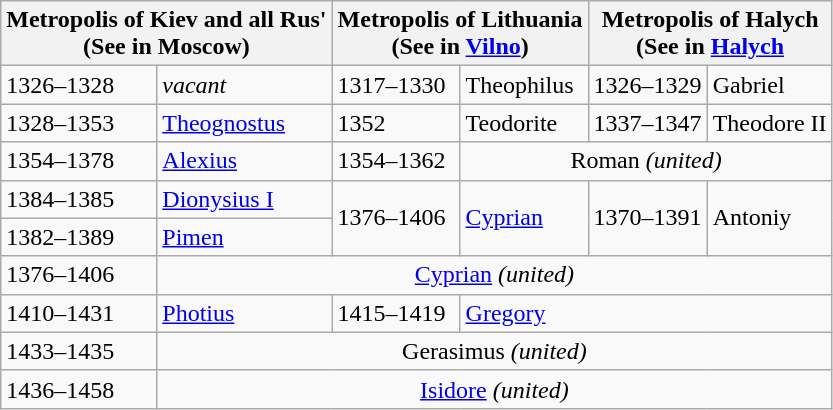<table class="wikitable">
<tr>
<th colspan=2>Metropolis of Kiev and all Rus'<br>(See in Moscow)</th>
<th colspan=2>Metropolis of Lithuania<br>(See in <a href='#'>Vilno</a>)</th>
<th colspan=2>Metropolis of Halych<br>(See in <a href='#'>Halych</a></th>
</tr>
<tr>
<td>1326–1328</td>
<td><em>vacant</em></td>
<td>1317–1330</td>
<td>Theophilus</td>
<td>1326–1329</td>
<td>Gabriel</td>
</tr>
<tr>
<td>1328–1353</td>
<td><a href='#'>Theognostus</a></td>
<td>1352</td>
<td>Teodorite</td>
<td>1337–1347</td>
<td>Theodore II</td>
</tr>
<tr>
<td>1354–1378</td>
<td><a href='#'>Alexius</a></td>
<td>1354–1362</td>
<td colspan=3 align=center>Roman <em>(united)</em></td>
</tr>
<tr>
<td>1384–1385</td>
<td><a href='#'>Dionysius I</a></td>
<td rowspan=2>1376–1406</td>
<td rowspan=2><a href='#'>Cyprian</a></td>
<td rowspan=2>1370–1391</td>
<td rowspan=2>Antoniy</td>
</tr>
<tr>
<td>1382–1389</td>
<td><a href='#'>Pimen</a></td>
</tr>
<tr>
<td>1376–1406</td>
<td colspan=5 align=center><a href='#'>Cyprian</a> <em>(united)</em></td>
</tr>
<tr>
<td>1410–1431</td>
<td><a href='#'>Photius</a></td>
<td>1415–1419</td>
<td colspan=3><a href='#'>Gregory</a></td>
</tr>
<tr>
<td>1433–1435</td>
<td colspan=5 align=center>Gerasimus <em>(united)</em></td>
</tr>
<tr>
<td>1436–1458</td>
<td colspan=5 align=center><a href='#'>Isidore</a> <em>(united)</em></td>
</tr>
</table>
